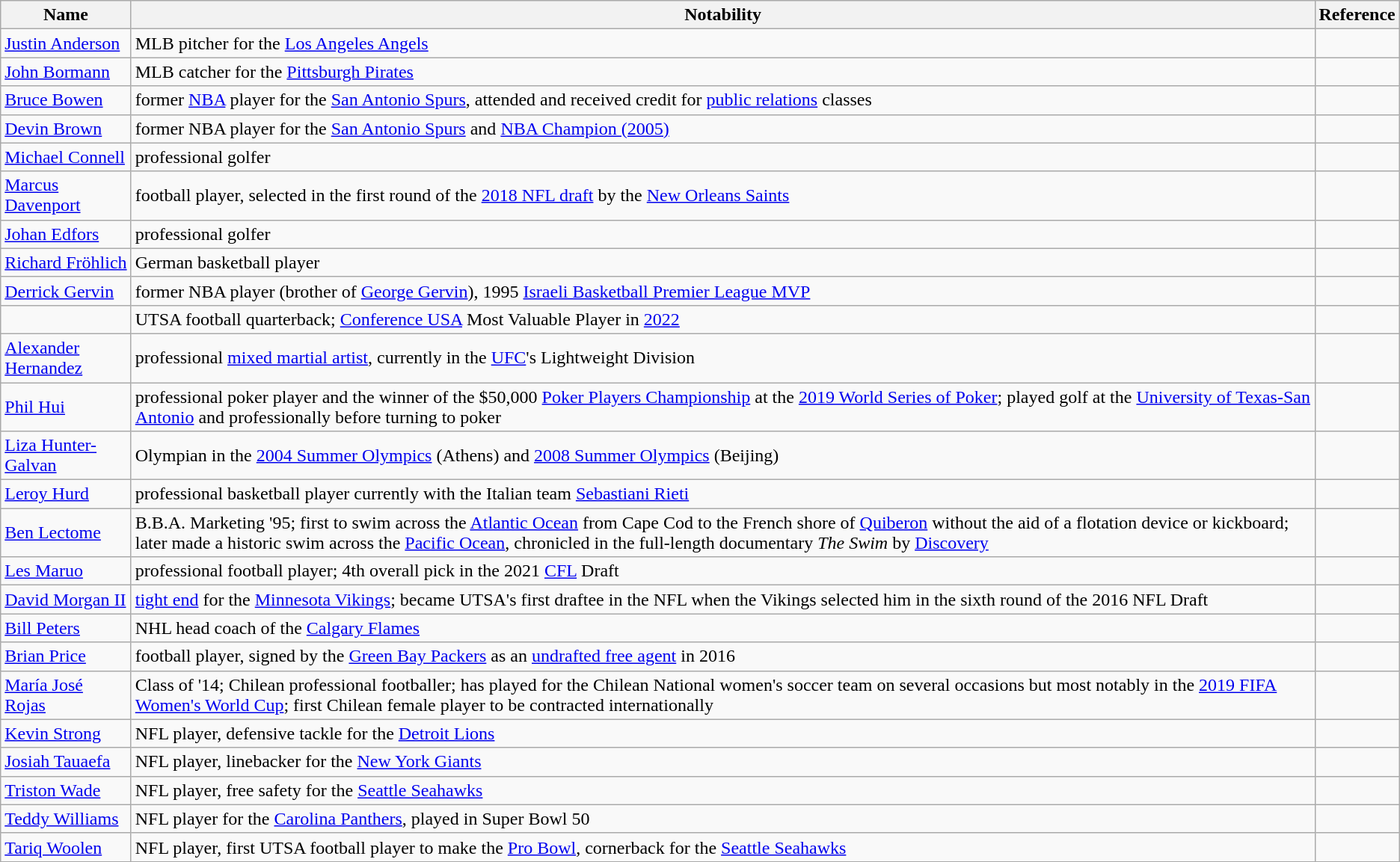<table class="wikitable sortable">
<tr>
<th>Name</th>
<th>Notability</th>
<th>Reference</th>
</tr>
<tr>
<td><a href='#'>Justin Anderson</a></td>
<td>MLB pitcher for the <a href='#'>Los Angeles Angels</a></td>
<td></td>
</tr>
<tr>
<td><a href='#'>John Bormann</a></td>
<td>MLB catcher for the <a href='#'>Pittsburgh Pirates</a></td>
<td></td>
</tr>
<tr>
<td><a href='#'>Bruce Bowen</a></td>
<td>former <a href='#'>NBA</a> player for the <a href='#'>San Antonio Spurs</a>, attended and received credit for <a href='#'>public relations</a> classes</td>
<td></td>
</tr>
<tr>
<td><a href='#'>Devin Brown</a></td>
<td>former NBA player for the <a href='#'>San Antonio Spurs</a> and <a href='#'>NBA Champion (2005)</a></td>
<td></td>
</tr>
<tr>
<td><a href='#'>Michael Connell</a></td>
<td>professional golfer</td>
<td></td>
</tr>
<tr>
<td><a href='#'>Marcus Davenport</a></td>
<td>football player, selected in the first round of the <a href='#'>2018 NFL draft</a> by the <a href='#'>New Orleans Saints</a></td>
<td></td>
</tr>
<tr>
<td><a href='#'>Johan Edfors</a></td>
<td>professional golfer</td>
<td></td>
</tr>
<tr>
<td><a href='#'>Richard Fröhlich</a></td>
<td>German basketball player</td>
<td></td>
</tr>
<tr>
<td><a href='#'>Derrick Gervin</a></td>
<td>former NBA player (brother of <a href='#'>George Gervin</a>), 1995 <a href='#'>Israeli Basketball Premier League MVP</a></td>
<td></td>
</tr>
<tr>
<td></td>
<td>UTSA football quarterback; <a href='#'>Conference USA</a> Most Valuable Player in <a href='#'>2022</a></td>
<td></td>
</tr>
<tr>
<td><a href='#'>Alexander Hernandez</a></td>
<td>professional <a href='#'>mixed martial artist</a>, currently in the <a href='#'>UFC</a>'s Lightweight Division</td>
<td></td>
</tr>
<tr>
<td><a href='#'>Phil Hui</a></td>
<td>professional poker player and the winner of the $50,000 <a href='#'>Poker Players Championship</a> at the <a href='#'>2019 World Series of Poker</a>; played golf at the <a href='#'>University of Texas-San Antonio</a> and professionally before turning to poker</td>
<td></td>
</tr>
<tr>
<td><a href='#'>Liza Hunter-Galvan</a></td>
<td>Olympian in the <a href='#'>2004 Summer Olympics</a> (Athens) and <a href='#'>2008 Summer Olympics</a> (Beijing)</td>
<td></td>
</tr>
<tr>
<td><a href='#'>Leroy Hurd</a></td>
<td>professional basketball player currently with the Italian team <a href='#'>Sebastiani Rieti</a></td>
<td></td>
</tr>
<tr>
<td><a href='#'>Ben Lectome</a></td>
<td>B.B.A. Marketing '95; first to swim across the <a href='#'>Atlantic Ocean</a> from Cape Cod to the French shore of <a href='#'>Quiberon</a> without the aid of a flotation device or kickboard; later made a historic swim across the <a href='#'>Pacific Ocean</a>, chronicled in the full-length documentary <em>The Swim</em> by <a href='#'>Discovery</a></td>
<td></td>
</tr>
<tr>
<td><a href='#'>Les Maruo</a></td>
<td>professional football player; 4th overall pick in the 2021 <a href='#'>CFL</a> Draft</td>
<td></td>
</tr>
<tr>
<td><a href='#'>David Morgan II</a></td>
<td><a href='#'>tight end</a> for the <a href='#'>Minnesota Vikings</a>; became UTSA's first draftee in the NFL when the Vikings selected him in the sixth round of the 2016 NFL Draft</td>
<td></td>
</tr>
<tr>
<td><a href='#'>Bill Peters</a></td>
<td>NHL head coach of the <a href='#'>Calgary Flames</a></td>
<td></td>
</tr>
<tr>
<td><a href='#'>Brian Price</a></td>
<td>football player, signed by the <a href='#'>Green Bay Packers</a> as an <a href='#'>undrafted free agent</a> in 2016</td>
<td></td>
</tr>
<tr>
<td><a href='#'>María José Rojas</a></td>
<td>Class of '14; Chilean professional footballer; has played for the Chilean National women's soccer team on several occasions but most notably in the <a href='#'>2019 FIFA Women's World Cup</a>; first Chilean female player to be contracted internationally</td>
<td></td>
</tr>
<tr>
<td><a href='#'>Kevin Strong</a></td>
<td>NFL player, defensive tackle for the <a href='#'>Detroit Lions</a></td>
<td></td>
</tr>
<tr>
<td><a href='#'>Josiah Tauaefa</a></td>
<td>NFL player, linebacker for the <a href='#'>New York Giants</a></td>
<td></td>
</tr>
<tr>
<td><a href='#'>Triston Wade</a></td>
<td>NFL player, free safety for the <a href='#'>Seattle Seahawks</a></td>
<td></td>
</tr>
<tr>
<td><a href='#'>Teddy Williams</a></td>
<td>NFL player for the <a href='#'>Carolina Panthers</a>, played in Super Bowl 50</td>
<td></td>
</tr>
<tr>
<td><a href='#'>Tariq Woolen</a></td>
<td>NFL player, first UTSA football player to make the <a href='#'>Pro Bowl</a>, cornerback for the <a href='#'>Seattle Seahawks</a></td>
<td></td>
</tr>
<tr>
</tr>
</table>
